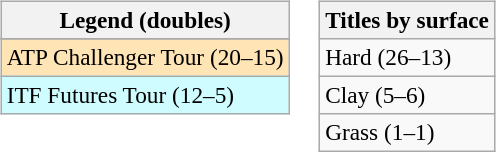<table>
<tr valign=top>
<td><br><table class=wikitable style=font-size:97%>
<tr>
<th>Legend (doubles)</th>
</tr>
<tr bgcolor=e5d1cb>
</tr>
<tr bgcolor=moccasin>
<td>ATP Challenger Tour (20–15)</td>
</tr>
<tr bgcolor=cffcff>
<td>ITF Futures Tour (12–5)</td>
</tr>
</table>
</td>
<td><br><table class=wikitable style=font-size:97%>
<tr>
<th>Titles by surface</th>
</tr>
<tr>
<td>Hard (26–13)</td>
</tr>
<tr>
<td>Clay (5–6)</td>
</tr>
<tr>
<td>Grass (1–1)</td>
</tr>
</table>
</td>
</tr>
</table>
